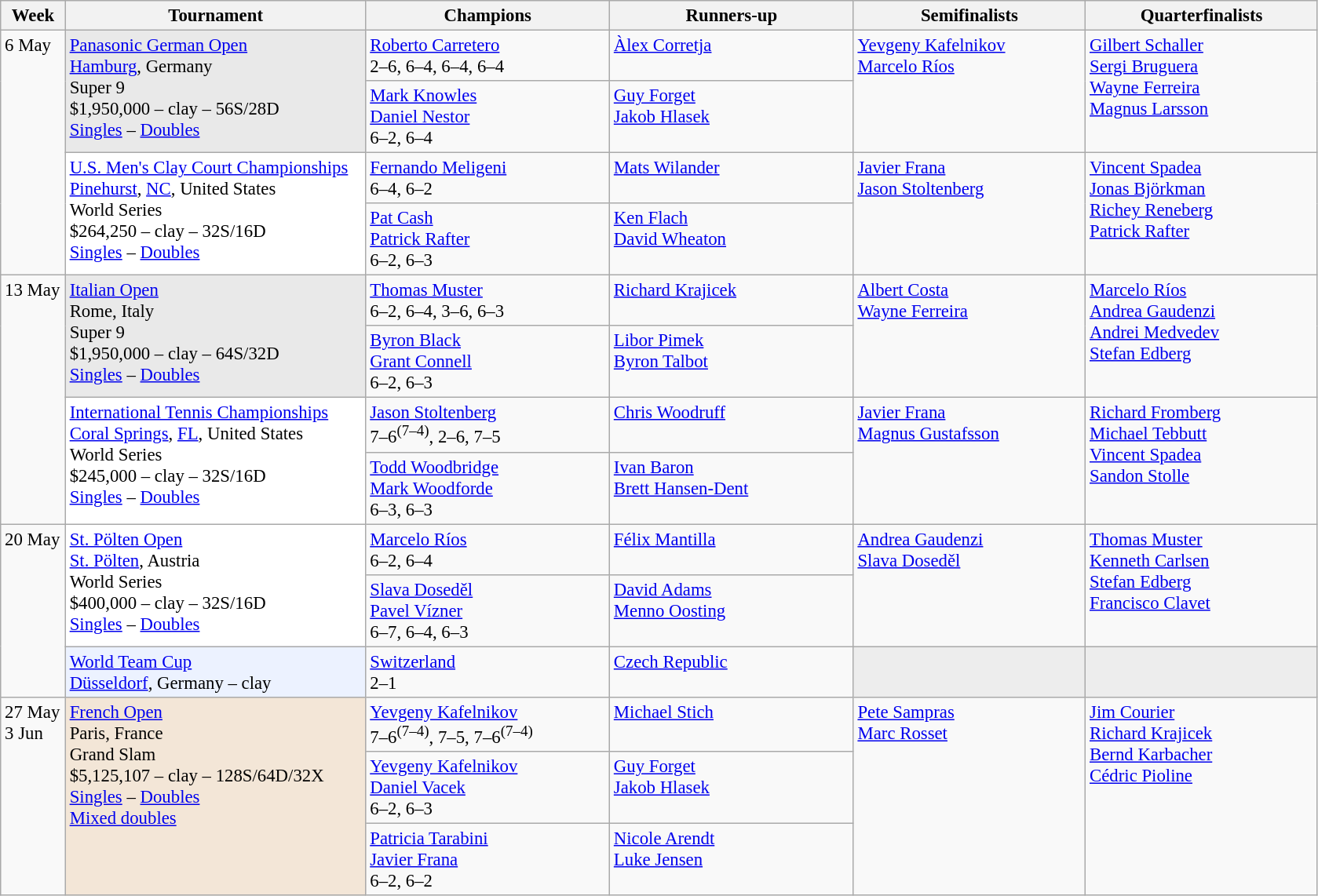<table class=wikitable style=font-size:95%>
<tr>
<th style="width:48px;">Week</th>
<th style="width:248px;">Tournament</th>
<th style="width:200px;">Champions</th>
<th style="width:200px;">Runners-up</th>
<th style="width:190px;">Semifinalists</th>
<th style="width:190px;">Quarterfinalists</th>
</tr>
<tr valign=top>
<td rowspan=4>6 May</td>
<td style="background:#E9E9E9;" rowspan=2><a href='#'>Panasonic German Open</a><br> <a href='#'>Hamburg</a>, Germany<br>Super 9<br>$1,950,000 – clay – 56S/28D<br><a href='#'>Singles</a> – <a href='#'>Doubles</a></td>
<td> <a href='#'>Roberto Carretero</a><br> 2–6, 6–4, 6–4, 6–4</td>
<td> <a href='#'>Àlex Corretja</a></td>
<td rowspan=2> <a href='#'>Yevgeny Kafelnikov</a><br> <a href='#'>Marcelo Ríos</a></td>
<td rowspan=2> <a href='#'>Gilbert Schaller</a><br> <a href='#'>Sergi Bruguera</a><br> <a href='#'>Wayne Ferreira</a><br> <a href='#'>Magnus Larsson</a></td>
</tr>
<tr valign=top>
<td> <a href='#'>Mark Knowles</a><br> <a href='#'>Daniel Nestor</a><br> 6–2, 6–4</td>
<td> <a href='#'>Guy Forget</a><br> <a href='#'>Jakob Hlasek</a></td>
</tr>
<tr valign=top>
<td style="background:#FFF;" rowspan=2><a href='#'>U.S. Men's Clay Court Championships</a><br> <a href='#'>Pinehurst</a>, <a href='#'>NC</a>, United States<br>World Series<br>$264,250 – clay – 32S/16D<br><a href='#'>Singles</a> – <a href='#'>Doubles</a></td>
<td> <a href='#'>Fernando Meligeni</a><br> 6–4, 6–2</td>
<td> <a href='#'>Mats Wilander</a></td>
<td rowspan=2> <a href='#'>Javier Frana</a><br> <a href='#'>Jason Stoltenberg</a></td>
<td rowspan=2> <a href='#'>Vincent Spadea</a><br> <a href='#'>Jonas Björkman</a><br> <a href='#'>Richey Reneberg</a><br> <a href='#'>Patrick Rafter</a></td>
</tr>
<tr valign=top>
<td> <a href='#'>Pat Cash</a><br> <a href='#'>Patrick Rafter</a><br> 6–2, 6–3</td>
<td> <a href='#'>Ken Flach</a><br> <a href='#'>David Wheaton</a></td>
</tr>
<tr valign=top>
<td rowspan=4>13 May</td>
<td style="background:#E9E9E9;" rowspan=2><a href='#'>Italian Open</a><br> Rome, Italy<br>Super 9<br>$1,950,000 – clay – 64S/32D<br><a href='#'>Singles</a> – <a href='#'>Doubles</a></td>
<td> <a href='#'>Thomas Muster</a><br> 6–2, 6–4, 3–6, 6–3</td>
<td> <a href='#'>Richard Krajicek</a></td>
<td rowspan=2> <a href='#'>Albert Costa</a><br> <a href='#'>Wayne Ferreira</a></td>
<td rowspan=2> <a href='#'>Marcelo Ríos</a><br> <a href='#'>Andrea Gaudenzi</a><br> <a href='#'>Andrei Medvedev</a><br> <a href='#'>Stefan Edberg</a></td>
</tr>
<tr valign=top>
<td> <a href='#'>Byron Black</a><br> <a href='#'>Grant Connell</a><br> 6–2, 6–3</td>
<td> <a href='#'>Libor Pimek</a><br> <a href='#'>Byron Talbot</a></td>
</tr>
<tr valign=top>
<td style="background:#FFF;" rowspan=2><a href='#'>International Tennis Championships</a><br> <a href='#'>Coral Springs</a>, <a href='#'>FL</a>, United States<br>World Series<br>$245,000 – clay – 32S/16D<br><a href='#'>Singles</a> – <a href='#'>Doubles</a></td>
<td> <a href='#'>Jason Stoltenberg</a><br> 7–6<sup>(7–4)</sup>, 2–6, 7–5</td>
<td> <a href='#'>Chris Woodruff</a></td>
<td rowspan=2> <a href='#'>Javier Frana</a><br> <a href='#'>Magnus Gustafsson</a></td>
<td rowspan=2> <a href='#'>Richard Fromberg</a><br> <a href='#'>Michael Tebbutt</a><br> <a href='#'>Vincent Spadea</a><br> <a href='#'>Sandon Stolle</a></td>
</tr>
<tr valign=top>
<td> <a href='#'>Todd Woodbridge</a><br> <a href='#'>Mark Woodforde</a><br> 6–3, 6–3</td>
<td> <a href='#'>Ivan Baron</a><br> <a href='#'>Brett Hansen-Dent</a></td>
</tr>
<tr valign=top>
<td rowspan=3>20 May</td>
<td style="background:#FFF;" rowspan=2><a href='#'>St. Pölten Open</a><br> <a href='#'>St. Pölten</a>, Austria<br>World Series<br>$400,000 – clay – 32S/16D<br><a href='#'>Singles</a> – <a href='#'>Doubles</a></td>
<td> <a href='#'>Marcelo Ríos</a><br> 6–2, 6–4</td>
<td> <a href='#'>Félix Mantilla</a></td>
<td rowspan=2> <a href='#'>Andrea Gaudenzi</a><br> <a href='#'>Slava Doseděl</a></td>
<td rowspan=2> <a href='#'>Thomas Muster</a><br> <a href='#'>Kenneth Carlsen</a><br> <a href='#'>Stefan Edberg</a><br> <a href='#'>Francisco Clavet</a></td>
</tr>
<tr valign=top>
<td> <a href='#'>Slava Doseděl</a><br> <a href='#'>Pavel Vízner</a><br> 6–7, 6–4, 6–3</td>
<td> <a href='#'>David Adams</a><br> <a href='#'>Menno Oosting</a></td>
</tr>
<tr valign=top>
<td style="background:#ECF2FF;" rowspan=1><a href='#'>World Team Cup</a><br><a href='#'>Düsseldorf</a>, Germany – clay</td>
<td> <a href='#'>Switzerland</a><br>2–1</td>
<td> <a href='#'>Czech Republic</a></td>
<td style="background:#ededed;"></td>
<td style="background:#ededed;"></td>
</tr>
<tr valign=top>
<td rowspan=3>27 May <br> 3 Jun</td>
<td style="background:#F3E6D7;" rowspan=3><a href='#'>French Open</a><br> Paris, France<br>Grand Slam<br>$5,125,107 – clay – 128S/64D/32X<br><a href='#'>Singles</a> – <a href='#'>Doubles</a> <br><a href='#'>Mixed doubles</a></td>
<td> <a href='#'>Yevgeny Kafelnikov</a><br>7–6<sup>(7–4)</sup>, 7–5, 7–6<sup>(7–4)</sup></td>
<td> <a href='#'>Michael Stich</a></td>
<td rowspan=3> <a href='#'>Pete Sampras</a> <br>  <a href='#'>Marc Rosset</a></td>
<td rowspan=3> <a href='#'>Jim Courier</a> <br>  <a href='#'>Richard Krajicek</a> <br>  <a href='#'>Bernd Karbacher</a> <br>  <a href='#'>Cédric Pioline</a></td>
</tr>
<tr valign=top>
<td> <a href='#'>Yevgeny Kafelnikov</a><br> <a href='#'>Daniel Vacek</a><br> 6–2, 6–3</td>
<td> <a href='#'>Guy Forget</a><br> <a href='#'>Jakob Hlasek</a></td>
</tr>
<tr valign=top>
<td> <a href='#'>Patricia Tarabini</a><br> <a href='#'>Javier Frana</a><br> 6–2, 6–2</td>
<td> <a href='#'>Nicole Arendt</a><br> <a href='#'>Luke Jensen</a></td>
</tr>
</table>
